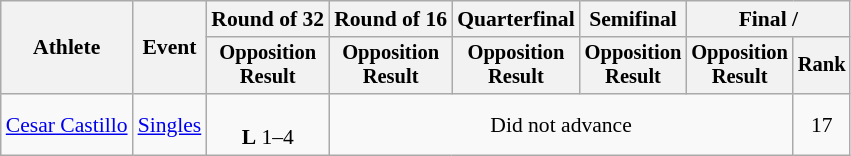<table class=wikitable style=font-size:90%;text-align:center>
<tr>
<th rowspan=2>Athlete</th>
<th rowspan=2>Event</th>
<th>Round of 32</th>
<th>Round of 16</th>
<th>Quarterfinal</th>
<th>Semifinal</th>
<th colspan=2>Final / </th>
</tr>
<tr style=font-size:95%>
<th>Opposition<br>Result</th>
<th>Opposition<br>Result</th>
<th>Opposition<br>Result</th>
<th>Opposition<br>Result</th>
<th>Opposition<br>Result</th>
<th>Rank</th>
</tr>
<tr>
<td align=left><a href='#'>Cesar Castillo</a></td>
<td align=left><a href='#'>Singles</a></td>
<td><br><strong>L</strong> 1–4</td>
<td colspan=4>Did not advance</td>
<td>17</td>
</tr>
</table>
